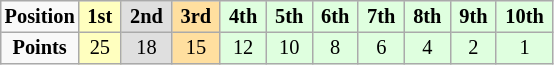<table border="2" cellpadding="2" cellspacing="0" style="margin:0 1em 0 0; background:#f9f9f9; border:1px #aaa solid; border-collapse:collapse; font-size:85%; text-align:center">
<tr>
<th>Position</th>
<td style="background:#ffffbf;"> <strong>1st</strong> </td>
<td style="background:#dfdfdf;"> <strong>2nd</strong> </td>
<td style="background:#ffdf9f;"> <strong>3rd</strong> </td>
<td style="background:#dfffdf;"> <strong>4th</strong> </td>
<td style="background:#dfffdf;"> <strong>5th</strong> </td>
<td style="background:#dfffdf;"> <strong>6th</strong> </td>
<td style="background:#dfffdf;"> <strong>7th</strong> </td>
<td style="background:#dfffdf;"> <strong>8th</strong> </td>
<td style="background:#dfffdf;"> <strong>9th</strong> </td>
<td style="background:#dfffdf;"> <strong>10th</strong> </td>
</tr>
<tr>
<th>Points</th>
<td style="background:#ffffbf;">25</td>
<td style="background:#dfdfdf;">18</td>
<td style="background:#ffdf9f;">15</td>
<td style="background:#dfffdf;">12</td>
<td style="background:#dfffdf;">10</td>
<td style="background:#dfffdf;">8</td>
<td style="background:#dfffdf;">6</td>
<td style="background:#dfffdf;">4</td>
<td style="background:#dfffdf;">2</td>
<td style="background:#dfffdf;">1</td>
</tr>
</table>
